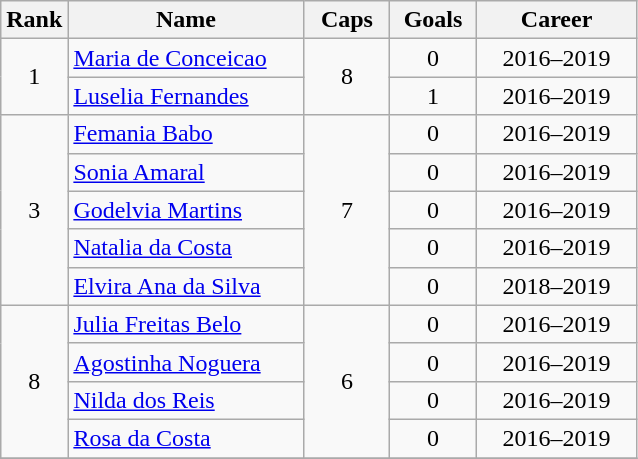<table class="wikitable sortable" style="text-align:center;">
<tr>
<th width="30">Rank</th>
<th style="width:150px;">Name</th>
<th width="50">Caps</th>
<th width="50">Goals</th>
<th style="width:100px;">Career</th>
</tr>
<tr>
<td rowspan=2>1</td>
<td style="text-align: left;"><a href='#'>Maria de Conceicao</a></td>
<td rowspan=2>8</td>
<td>0</td>
<td>2016–2019</td>
</tr>
<tr>
<td style="text-align: left;"><a href='#'>Luselia Fernandes</a></td>
<td>1</td>
<td>2016–2019</td>
</tr>
<tr>
<td rowspan=5>3</td>
<td style="text-align: left;"><a href='#'>Femania Babo</a></td>
<td rowspan=5>7</td>
<td>0</td>
<td>2016–2019</td>
</tr>
<tr>
<td style="text-align: left;"><a href='#'>Sonia Amaral</a></td>
<td>0</td>
<td>2016–2019</td>
</tr>
<tr>
<td style="text-align: left;"><a href='#'>Godelvia Martins</a></td>
<td>0</td>
<td>2016–2019</td>
</tr>
<tr>
<td style="text-align: left;"><a href='#'>Natalia da Costa</a></td>
<td>0</td>
<td>2016–2019</td>
</tr>
<tr>
<td style="text-align: left;"><a href='#'>Elvira Ana da Silva</a></td>
<td>0</td>
<td>2018–2019</td>
</tr>
<tr>
<td rowspan=4>8</td>
<td style="text-align: left;"><a href='#'>Julia Freitas Belo</a></td>
<td rowspan=4>6</td>
<td>0</td>
<td>2016–2019</td>
</tr>
<tr>
<td style="text-align: left;"><a href='#'>Agostinha Noguera</a></td>
<td>0</td>
<td>2016–2019</td>
</tr>
<tr>
<td style="text-align: left;"><a href='#'>Nilda dos Reis</a></td>
<td>0</td>
<td>2016–2019</td>
</tr>
<tr>
<td style="text-align: left;"><a href='#'>Rosa da Costa</a></td>
<td>0</td>
<td>2016–2019</td>
</tr>
<tr>
</tr>
</table>
